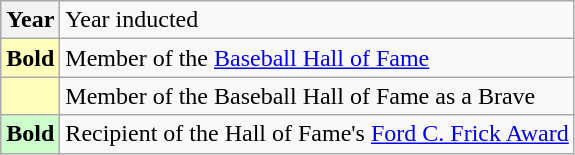<table class="wikitable">
<tr>
<th scope="row">Year</th>
<td>Year inducted</td>
</tr>
<tr>
<th scope="row" style="background:#ffb;"><strong>Bold</strong></th>
<td>Member of the <a href='#'>Baseball Hall of Fame</a></td>
</tr>
<tr>
<th scope="row" style="background:#ffb;"></th>
<td>Member of the Baseball Hall of Fame as a Brave</td>
</tr>
<tr>
<th scope="row" style="background:#cfc;"><strong>Bold</strong></th>
<td>Recipient of the Hall of Fame's <a href='#'>Ford C. Frick Award</a></td>
</tr>
</table>
